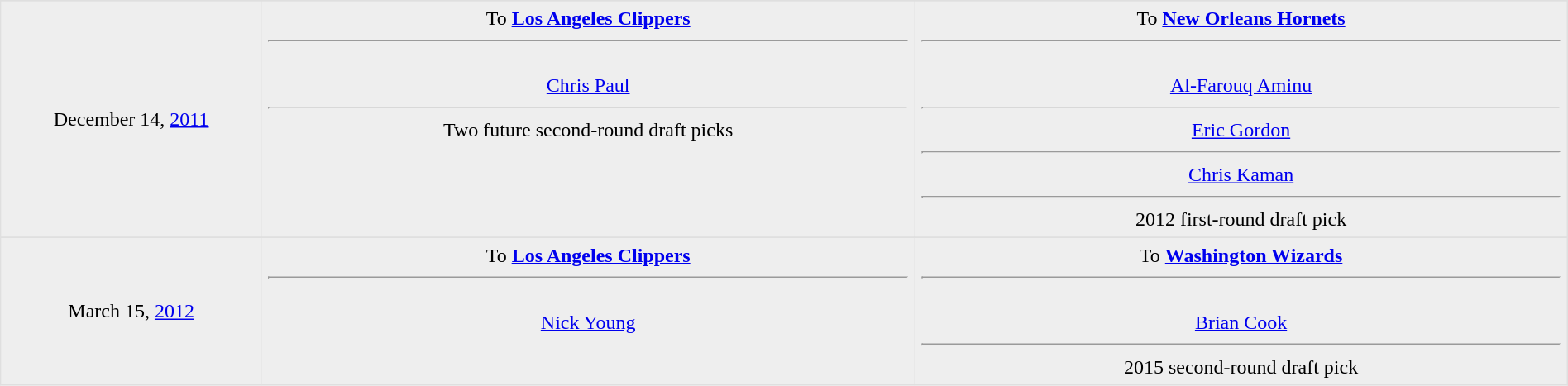<table border=1 style="border-collapse:collapse; text-align: center; width: 100%" bordercolor="#DFDFDF"  cellpadding="5">
<tr>
</tr>
<tr bgcolor="eeeeee">
<td style="width:12%">December 14, <a href='#'>2011</a></td>
<td style="width:30%" valign="top">To <strong><a href='#'>Los Angeles Clippers</a></strong><hr><br><a href='#'>Chris Paul</a><hr>Two future second-round draft picks</td>
<td style="width:30%" valign="top">To <strong><a href='#'>New Orleans Hornets</a></strong><hr><br><a href='#'>Al-Farouq Aminu</a><hr><a href='#'>Eric Gordon</a><hr><a href='#'>Chris Kaman</a><hr>2012 first-round draft pick</td>
</tr>
<tr>
</tr>
<tr bgcolor="eeeeee">
<td style="width:12%">March 15, <a href='#'>2012</a></td>
<td style="width:30%" valign="top">To <strong><a href='#'>Los Angeles Clippers</a></strong><hr><br><a href='#'>Nick Young</a></td>
<td style="width:30%" valign="top">To <strong><a href='#'>Washington Wizards</a></strong><hr><br><a href='#'>Brian Cook</a><hr>2015 second-round draft pick</td>
</tr>
</table>
